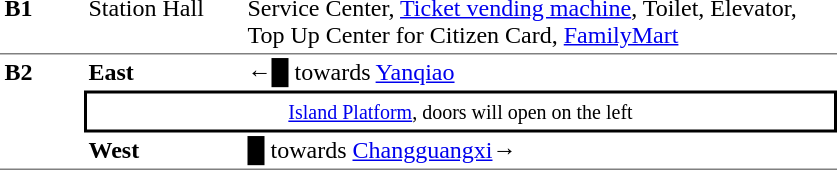<table table border=0 cellspacing=0 cellpadding=3>
<tr>
<td style="border-bottom:solid 1px gray;border-top:solid 0px gray;" width=50 valign=top><strong>B1</strong></td>
<td style="border-top:solid 0px gray;border-bottom:solid 1px gray;" width=100 valign=top>Station Hall</td>
<td style="border-top:solid 0px gray;border-bottom:solid 1px gray;" width=390 valign=top>Service Center, <a href='#'>Ticket vending machine</a>, Toilet, Elevator, Top Up Center for Citizen Card, <a href='#'>FamilyMart</a></td>
</tr>
<tr>
<td style="border-top:solid 0px gray;border-bottom:solid 1px gray;" width=50 rowspan=3 valign=top><strong>B2</strong></td>
<td style="border-top:solid 0px gray;" width=100><strong>East</strong></td>
<td style="border-top:solid 0px gray;" width=390>←<span>█</span>  towards <a href='#'>Yanqiao</a></td>
</tr>
<tr>
<td style="border-top:solid 2px black;border-right:solid 2px black;border-left:solid 2px black;border-bottom:solid 2px black;text-align:center;" colspan=2><small><a href='#'>Island Platform</a>, doors will open on the left</small></td>
</tr>
<tr>
<td style="border-bottom:solid 1px gray;"><strong>West</strong></td>
<td style="border-bottom:solid 1px gray;"><span>█</span> towards <a href='#'>Changguangxi</a>→</td>
</tr>
</table>
